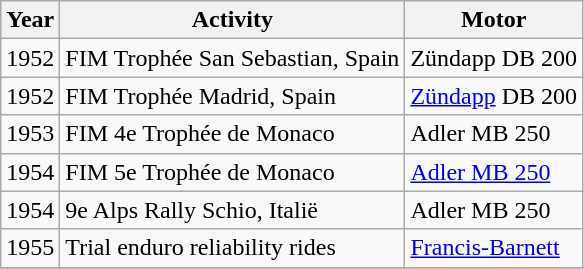<table class="wikitable">
<tr>
<th>Year</th>
<th>Activity</th>
<th>Motor</th>
</tr>
<tr>
<td>1952</td>
<td>FIM Trophée San Sebastian, Spain</td>
<td>Zündapp DB 200</td>
</tr>
<tr>
<td>1952</td>
<td>FIM Trophée Madrid, Spain</td>
<td><a href='#'>Zündapp</a> DB 200</td>
</tr>
<tr>
<td>1953</td>
<td>FIM 4e Trophée de Monaco</td>
<td>Adler MB 250</td>
</tr>
<tr>
<td>1954</td>
<td>FIM 5e Trophée de Monaco</td>
<td><a href='#'>Adler MB 250</a></td>
</tr>
<tr>
<td>1954</td>
<td>9e Alps Rally Schio, Italië</td>
<td>Adler MB 250</td>
</tr>
<tr>
<td>1955</td>
<td>Trial enduro reliability rides</td>
<td><a href='#'>Francis-Barnett</a></td>
</tr>
<tr>
</tr>
</table>
